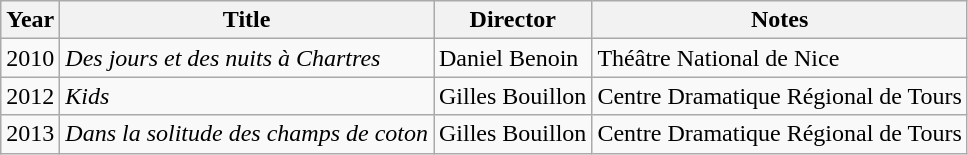<table class="wikitable sortable">
<tr>
<th>Year</th>
<th>Title</th>
<th>Director</th>
<th>Notes</th>
</tr>
<tr>
<td>2010</td>
<td><em> Des jours et des nuits à Chartres</em></td>
<td>Daniel Benoin</td>
<td>Théâtre National de Nice</td>
</tr>
<tr>
<td>2012</td>
<td><em>Kids</em></td>
<td>Gilles Bouillon</td>
<td>Centre Dramatique Régional de Tours</td>
</tr>
<tr>
<td>2013</td>
<td><em>Dans la solitude des champs de coton</em></td>
<td>Gilles Bouillon</td>
<td>Centre Dramatique Régional de Tours</td>
</tr>
</table>
